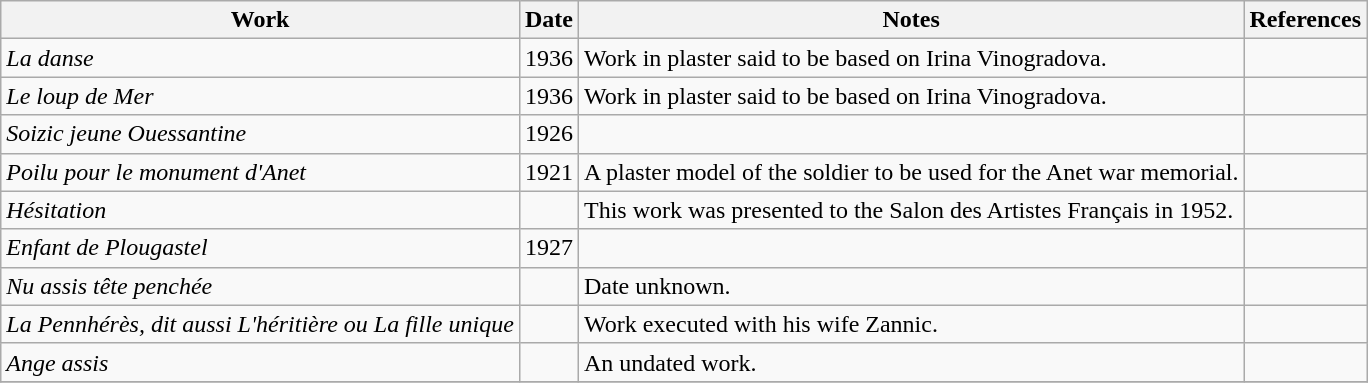<table class="wikitable sortable" style="font-size:100%">
<tr>
<th scope="col">Work</th>
<th scope="col">Date</th>
<th scope="col" class="unsortable">Notes</th>
<th scope="col" class="unsortable">References</th>
</tr>
<tr>
<td><em>La danse</em></td>
<td>1936</td>
<td>Work in plaster said to be based on Irina Vinogradova.</td>
<td></td>
</tr>
<tr>
<td><em>Le loup de Mer</em></td>
<td>1936</td>
<td>Work in plaster said to be based on Irina Vinogradova.</td>
<td></td>
</tr>
<tr>
<td><em>Soizic jeune Ouessantine</em></td>
<td>1926</td>
<td></td>
<td></td>
</tr>
<tr>
<td><em>Poilu pour le monument d'Anet</em></td>
<td>1921</td>
<td>A plaster model of the soldier to be used for the Anet war memorial.</td>
<td></td>
</tr>
<tr>
<td><em>Hésitation</em></td>
<td></td>
<td>This work was presented to the Salon des Artistes Français in 1952.</td>
<td></td>
</tr>
<tr>
<td><em>Enfant de Plougastel</em></td>
<td>1927</td>
<td></td>
<td></td>
</tr>
<tr>
<td><em>Nu assis tête penchée</em></td>
<td></td>
<td>Date unknown.</td>
<td></td>
</tr>
<tr>
<td><em>La Pennhérès, dit aussi L'héritière ou La fille unique</em></td>
<td></td>
<td>Work executed with his wife Zannic.</td>
<td></td>
</tr>
<tr>
<td><em>Ange assis</em></td>
<td></td>
<td>An undated work.</td>
<td></td>
</tr>
<tr>
</tr>
</table>
